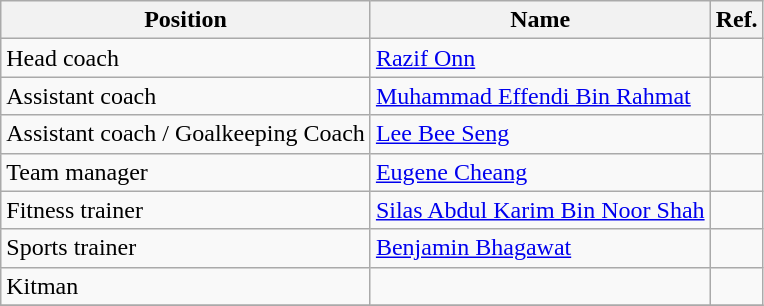<table class="wikitable">
<tr>
<th>Position</th>
<th>Name</th>
<th>Ref.</th>
</tr>
<tr>
<td>Head coach</td>
<td> <a href='#'>Razif Onn</a></td>
<td></td>
</tr>
<tr>
<td>Assistant coach</td>
<td> <a href='#'>Muhammad Effendi Bin Rahmat</a></td>
<td></td>
</tr>
<tr>
<td>Assistant coach / Goalkeeping Coach</td>
<td> <a href='#'>Lee Bee Seng</a></td>
<td></td>
</tr>
<tr>
<td>Team manager</td>
<td> <a href='#'>Eugene Cheang</a></td>
<td></td>
</tr>
<tr>
<td>Fitness trainer</td>
<td> <a href='#'>Silas Abdul Karim Bin Noor Shah</a></td>
<td></td>
</tr>
<tr>
<td>Sports trainer</td>
<td> <a href='#'>Benjamin Bhagawat</a></td>
<td></td>
</tr>
<tr>
<td>Kitman</td>
<td></td>
<td></td>
</tr>
<tr>
</tr>
</table>
